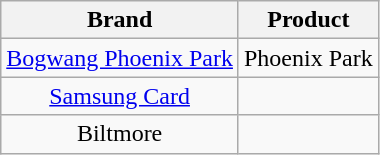<table class="wikitable" style="text-align:center;">
<tr>
<th>Brand</th>
<th>Product</th>
</tr>
<tr>
<td><a href='#'>Bogwang Phoenix Park</a></td>
<td>Phoenix Park</td>
</tr>
<tr>
<td><a href='#'>Samsung Card</a></td>
<td></td>
</tr>
<tr>
<td>Biltmore</td>
<td></td>
</tr>
</table>
